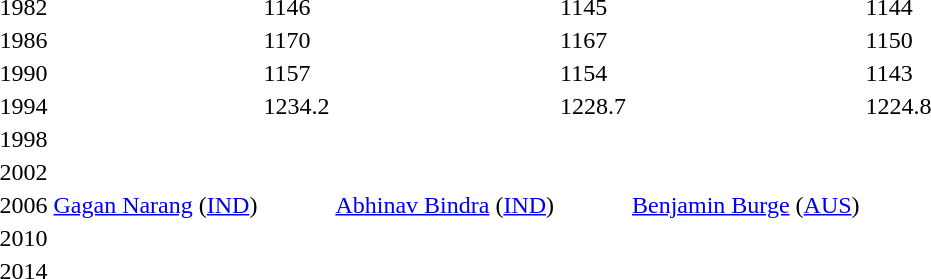<table>
<tr>
<td>1982</td>
<td></td>
<td>1146</td>
<td></td>
<td>1145</td>
<td></td>
<td>1144</td>
</tr>
<tr>
<td>1986</td>
<td></td>
<td>1170</td>
<td></td>
<td>1167</td>
<td></td>
<td>1150</td>
</tr>
<tr>
<td>1990</td>
<td></td>
<td>1157</td>
<td></td>
<td>1154</td>
<td></td>
<td>1143</td>
</tr>
<tr>
<td>1994</td>
<td></td>
<td>1234.2</td>
<td></td>
<td>1228.7</td>
<td></td>
<td>1224.8</td>
</tr>
<tr>
<td>1998</td>
<td></td>
<td></td>
<td></td>
<td></td>
<td></td>
<td></td>
</tr>
<tr>
<td>2002</td>
<td></td>
<td></td>
<td></td>
<td></td>
<td></td>
<td></td>
</tr>
<tr>
<td>2006</td>
<td> <a href='#'>Gagan Narang</a> (<a href='#'>IND</a>)</td>
<td></td>
<td> <a href='#'>Abhinav Bindra</a> (<a href='#'>IND</a>)</td>
<td></td>
<td> <a href='#'>Benjamin Burge</a> (<a href='#'>AUS</a>)</td>
<td></td>
</tr>
<tr>
<td>2010<br></td>
<td></td>
<td></td>
<td></td>
<td></td>
<td></td>
<td></td>
</tr>
<tr>
<td>2014<br></td>
<td></td>
<td></td>
<td></td>
<td></td>
<td></td>
<td></td>
</tr>
</table>
